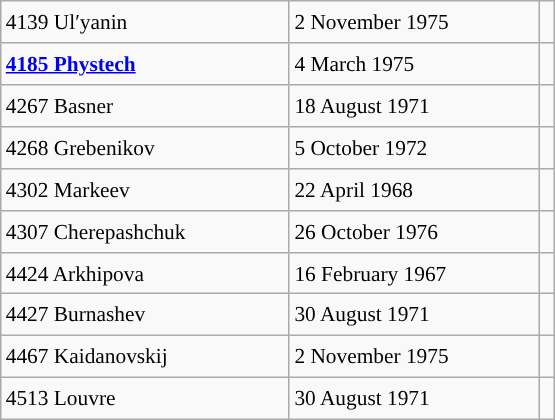<table class="wikitable" style="font-size: 89%; float: left; width: 26em; margin-right: 1em; height: 280px;">
<tr>
<td>4139 Ulʹyanin</td>
<td>2 November 1975</td>
<td></td>
</tr>
<tr>
<td><strong><a href='#'>4185 Phystech</a></strong></td>
<td>4 March 1975</td>
<td></td>
</tr>
<tr>
<td>4267 Basner</td>
<td>18 August 1971</td>
<td></td>
</tr>
<tr>
<td>4268 Grebenikov</td>
<td>5 October 1972</td>
<td></td>
</tr>
<tr>
<td>4302 Markeev</td>
<td>22 April 1968</td>
<td></td>
</tr>
<tr>
<td>4307 Cherepashchuk</td>
<td>26 October 1976</td>
<td></td>
</tr>
<tr>
<td>4424 Arkhipova</td>
<td>16 February 1967</td>
<td></td>
</tr>
<tr>
<td>4427 Burnashev</td>
<td>30 August 1971</td>
<td></td>
</tr>
<tr>
<td>4467 Kaidanovskij</td>
<td>2 November 1975</td>
<td></td>
</tr>
<tr>
<td>4513 Louvre</td>
<td>30 August 1971</td>
<td></td>
</tr>
</table>
